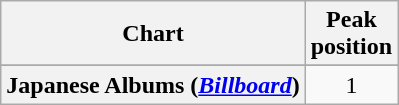<table class="wikitable sortable plainrowheaders" style="text-align:center">
<tr>
<th scope="col">Chart</th>
<th scope="col">Peak<br>position</th>
</tr>
<tr>
</tr>
<tr>
<th scope="row">Japanese Albums (<em><a href='#'>Billboard</a></em>)</th>
<td>1</td>
</tr>
</table>
